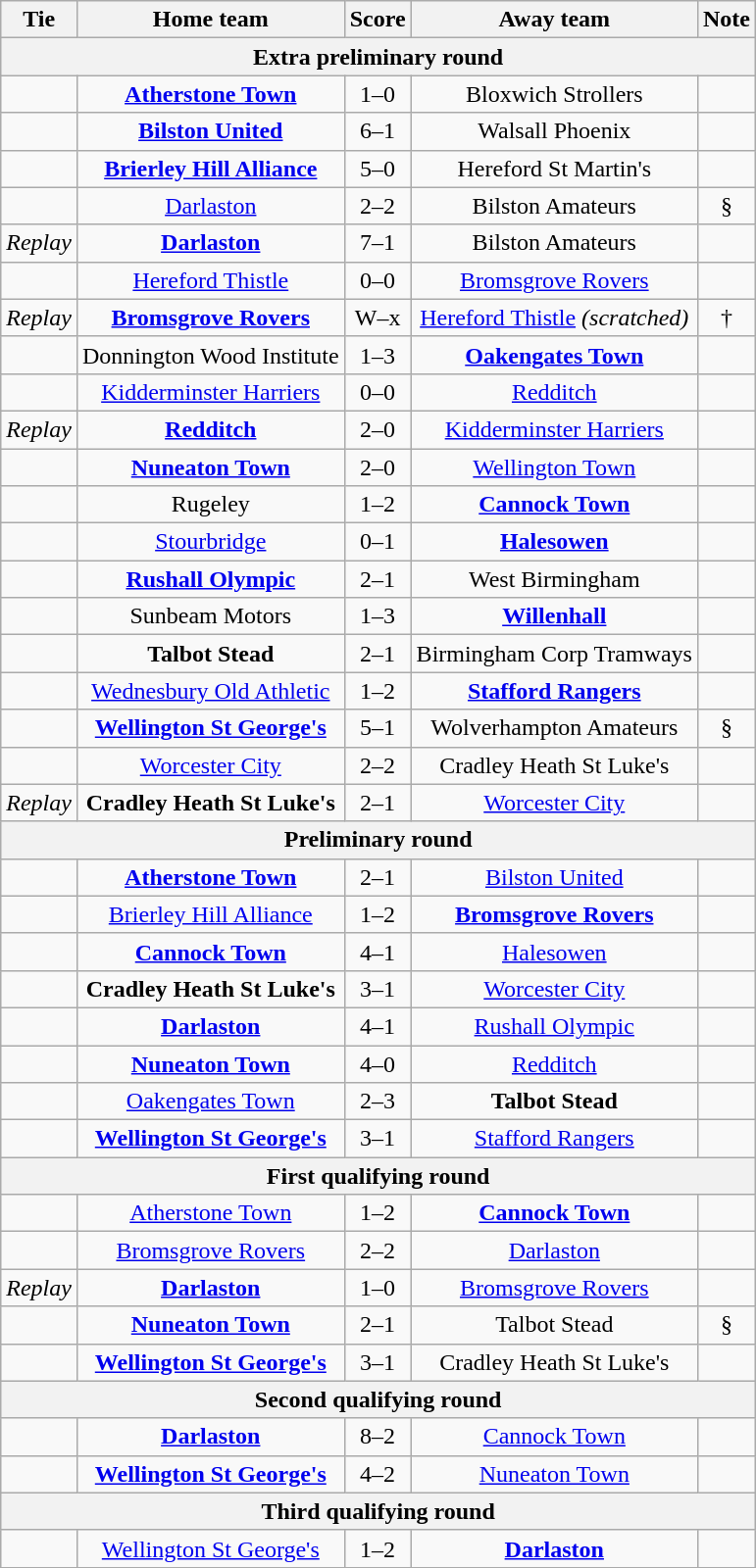<table class="wikitable" style="text-align:center;">
<tr>
<th>Tie</th>
<th>Home team</th>
<th>Score</th>
<th>Away team</th>
<th>Note</th>
</tr>
<tr>
<th colspan=5>Extra preliminary round</th>
</tr>
<tr>
<td></td>
<td><strong><a href='#'>Atherstone Town</a></strong></td>
<td>1–0</td>
<td>Bloxwich Strollers</td>
<td></td>
</tr>
<tr>
<td></td>
<td><strong><a href='#'>Bilston United</a></strong></td>
<td>6–1</td>
<td>Walsall Phoenix</td>
<td></td>
</tr>
<tr>
<td></td>
<td><strong><a href='#'>Brierley Hill Alliance</a></strong></td>
<td>5–0</td>
<td>Hereford St Martin's</td>
<td></td>
</tr>
<tr>
<td></td>
<td><a href='#'>Darlaston</a></td>
<td>2–2</td>
<td>Bilston Amateurs</td>
<td>§</td>
</tr>
<tr>
<td><em>Replay</em></td>
<td><strong><a href='#'>Darlaston</a></strong></td>
<td>7–1</td>
<td>Bilston Amateurs</td>
<td></td>
</tr>
<tr>
<td></td>
<td><a href='#'>Hereford Thistle</a></td>
<td>0–0</td>
<td><a href='#'>Bromsgrove Rovers</a></td>
<td></td>
</tr>
<tr>
<td><em>Replay</em></td>
<td><strong><a href='#'>Bromsgrove Rovers</a></strong></td>
<td>W–x</td>
<td><a href='#'>Hereford Thistle</a> <em>(scratched)</em></td>
<td>†</td>
</tr>
<tr>
<td></td>
<td>Donnington Wood Institute</td>
<td>1–3</td>
<td><strong><a href='#'>Oakengates Town</a></strong></td>
<td></td>
</tr>
<tr>
<td></td>
<td><a href='#'>Kidderminster Harriers</a></td>
<td>0–0</td>
<td><a href='#'>Redditch</a></td>
<td></td>
</tr>
<tr>
<td><em>Replay</em></td>
<td><strong><a href='#'>Redditch</a></strong></td>
<td>2–0</td>
<td><a href='#'>Kidderminster Harriers</a></td>
<td></td>
</tr>
<tr>
<td></td>
<td><strong><a href='#'>Nuneaton Town</a></strong></td>
<td>2–0</td>
<td><a href='#'>Wellington Town</a></td>
</tr>
<tr>
<td></td>
<td>Rugeley</td>
<td>1–2</td>
<td><strong><a href='#'>Cannock Town</a></strong></td>
<td></td>
</tr>
<tr>
<td></td>
<td><a href='#'>Stourbridge</a></td>
<td>0–1</td>
<td><strong><a href='#'>Halesowen</a></strong></td>
<td></td>
</tr>
<tr>
<td></td>
<td><strong><a href='#'>Rushall Olympic</a></strong></td>
<td>2–1</td>
<td>West Birmingham</td>
<td></td>
</tr>
<tr>
<td></td>
<td>Sunbeam Motors</td>
<td>1–3</td>
<td><strong><a href='#'>Willenhall</a></strong></td>
<td></td>
</tr>
<tr>
<td></td>
<td><strong>Talbot Stead</strong></td>
<td>2–1</td>
<td>Birmingham Corp Tramways</td>
<td></td>
</tr>
<tr>
<td></td>
<td><a href='#'>Wednesbury Old Athletic</a></td>
<td>1–2</td>
<td><strong><a href='#'>Stafford Rangers</a></strong></td>
<td></td>
</tr>
<tr>
<td></td>
<td><strong><a href='#'>Wellington St George's</a></strong></td>
<td>5–1</td>
<td>Wolverhampton Amateurs</td>
<td>§</td>
</tr>
<tr>
<td></td>
<td><a href='#'>Worcester City</a></td>
<td>2–2</td>
<td>Cradley Heath St Luke's</td>
<td></td>
</tr>
<tr>
<td><em>Replay</em></td>
<td><strong>Cradley Heath St Luke's</strong></td>
<td>2–1</td>
<td><a href='#'>Worcester City</a></td>
<td></td>
</tr>
<tr>
<th colspan=5>Preliminary round</th>
</tr>
<tr>
<td></td>
<td><strong><a href='#'>Atherstone Town</a></strong></td>
<td>2–1</td>
<td><a href='#'>Bilston United</a></td>
<td></td>
</tr>
<tr>
<td></td>
<td><a href='#'>Brierley Hill Alliance</a></td>
<td>1–2</td>
<td><strong><a href='#'>Bromsgrove Rovers</a></strong></td>
<td></td>
</tr>
<tr>
<td></td>
<td><strong><a href='#'>Cannock Town</a></strong></td>
<td>4–1</td>
<td><a href='#'>Halesowen</a></td>
<td></td>
</tr>
<tr>
<td></td>
<td><strong>Cradley Heath St Luke's</strong></td>
<td>3–1</td>
<td><a href='#'>Worcester City</a></td>
<td></td>
</tr>
<tr>
<td></td>
<td><strong><a href='#'>Darlaston</a></strong></td>
<td>4–1</td>
<td><a href='#'>Rushall Olympic</a></td>
<td></td>
</tr>
<tr>
<td></td>
<td><strong><a href='#'>Nuneaton Town</a></strong></td>
<td>4–0</td>
<td><a href='#'>Redditch</a></td>
<td></td>
</tr>
<tr>
<td></td>
<td><a href='#'>Oakengates Town</a></td>
<td>2–3</td>
<td><strong>Talbot Stead</strong></td>
<td></td>
</tr>
<tr>
<td></td>
<td><strong><a href='#'>Wellington St George's</a></strong></td>
<td>3–1</td>
<td><a href='#'>Stafford Rangers</a></td>
<td></td>
</tr>
<tr>
<th colspan=5>First qualifying round</th>
</tr>
<tr>
<td></td>
<td><a href='#'>Atherstone Town</a></td>
<td>1–2</td>
<td><strong><a href='#'>Cannock Town</a></strong></td>
<td></td>
</tr>
<tr>
<td></td>
<td><a href='#'>Bromsgrove Rovers</a></td>
<td>2–2</td>
<td><a href='#'>Darlaston</a></td>
<td></td>
</tr>
<tr>
<td><em>Replay</em></td>
<td><strong><a href='#'>Darlaston</a></strong></td>
<td>1–0</td>
<td><a href='#'>Bromsgrove Rovers</a></td>
<td></td>
</tr>
<tr>
<td></td>
<td><strong><a href='#'>Nuneaton Town</a></strong></td>
<td>2–1</td>
<td>Talbot Stead</td>
<td>§</td>
</tr>
<tr>
<td></td>
<td><strong><a href='#'>Wellington St George's</a></strong></td>
<td>3–1</td>
<td>Cradley Heath St Luke's</td>
<td></td>
</tr>
<tr>
<th colspan=5>Second qualifying round</th>
</tr>
<tr>
<td></td>
<td><strong><a href='#'>Darlaston</a></strong></td>
<td>8–2</td>
<td><a href='#'>Cannock Town</a></td>
<td></td>
</tr>
<tr>
<td></td>
<td><strong><a href='#'>Wellington St George's</a></strong></td>
<td>4–2</td>
<td><a href='#'>Nuneaton Town</a></td>
<td></td>
</tr>
<tr>
<th colspan=5>Third qualifying round</th>
</tr>
<tr>
<td></td>
<td><a href='#'>Wellington St George's</a></td>
<td>1–2</td>
<td><strong><a href='#'>Darlaston</a></strong></td>
<td></td>
</tr>
<tr>
</tr>
</table>
